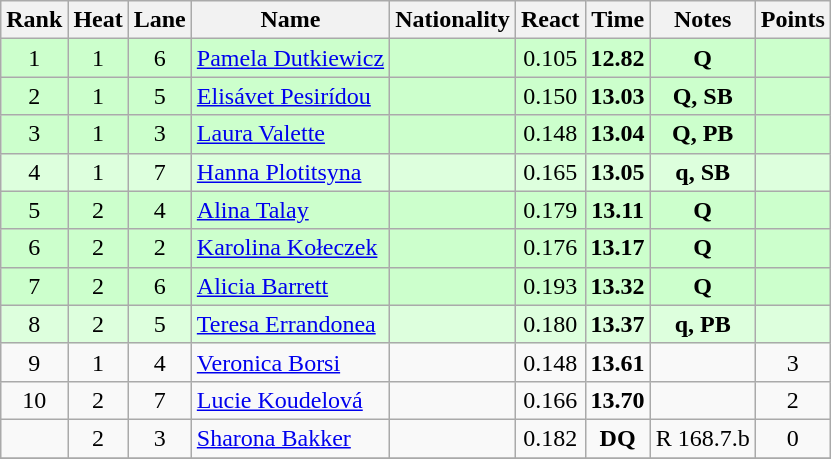<table class="wikitable sortable" style="text-align:center">
<tr>
<th>Rank</th>
<th>Heat</th>
<th>Lane</th>
<th>Name</th>
<th>Nationality</th>
<th>React</th>
<th>Time</th>
<th>Notes</th>
<th>Points</th>
</tr>
<tr style="background:#cfc;">
<td>1</td>
<td>1</td>
<td>6</td>
<td align=left><a href='#'>Pamela Dutkiewicz</a></td>
<td align=left></td>
<td>0.105</td>
<td><strong>12.82</strong></td>
<td><strong>Q</strong></td>
<td></td>
</tr>
<tr style="background:#cfc;">
<td>2</td>
<td>1</td>
<td>5</td>
<td align=left><a href='#'>Elisávet Pesirídou</a></td>
<td align=left></td>
<td>0.150</td>
<td><strong>13.03</strong></td>
<td><strong>Q, SB </strong></td>
<td></td>
</tr>
<tr style="background:#cfc;">
<td>3</td>
<td>1</td>
<td>3</td>
<td align=left><a href='#'>Laura Valette</a></td>
<td align=left></td>
<td>0.148</td>
<td><strong>13.04</strong></td>
<td><strong>Q, PB </strong></td>
<td></td>
</tr>
<tr style="background:#dfd;">
<td>4</td>
<td>1</td>
<td>7</td>
<td align=left><a href='#'>Hanna Plotitsyna</a></td>
<td align=left></td>
<td>0.165</td>
<td><strong>13.05</strong></td>
<td><strong>q, SB </strong></td>
<td></td>
</tr>
<tr style="background:#cfc;">
<td>5</td>
<td>2</td>
<td>4</td>
<td align=left><a href='#'>Alina Talay</a></td>
<td align=left></td>
<td>0.179</td>
<td><strong>13.11</strong></td>
<td><strong>Q</strong></td>
<td></td>
</tr>
<tr style="background:#cfc;">
<td>6</td>
<td>2</td>
<td>2</td>
<td align=left><a href='#'>Karolina Kołeczek</a></td>
<td align=left></td>
<td>0.176</td>
<td><strong>13.17</strong></td>
<td><strong>Q</strong></td>
<td></td>
</tr>
<tr style="background:#cfc;">
<td>7</td>
<td>2</td>
<td>6</td>
<td align=left><a href='#'>Alicia Barrett</a></td>
<td align=left></td>
<td>0.193</td>
<td><strong>13.32</strong></td>
<td><strong>Q</strong></td>
<td></td>
</tr>
<tr style="background:#dfd;">
<td>8</td>
<td>2</td>
<td>5</td>
<td align=left><a href='#'>Teresa Errandonea</a></td>
<td align=left></td>
<td>0.180</td>
<td><strong>13.37</strong></td>
<td><strong>q, PB </strong></td>
<td></td>
</tr>
<tr>
<td>9</td>
<td>1</td>
<td>4</td>
<td align=left><a href='#'>Veronica Borsi</a></td>
<td align=left></td>
<td>0.148</td>
<td><strong>13.61</strong></td>
<td></td>
<td>3</td>
</tr>
<tr>
<td>10</td>
<td>2</td>
<td>7</td>
<td align=left><a href='#'>Lucie Koudelová</a></td>
<td align=left></td>
<td>0.166</td>
<td><strong>13.70</strong></td>
<td></td>
<td>2</td>
</tr>
<tr>
<td></td>
<td>2</td>
<td>3</td>
<td align=left><a href='#'>Sharona Bakker</a></td>
<td align=left></td>
<td>0.182</td>
<td><strong>DQ</strong></td>
<td>R 168.7.b</td>
<td>0</td>
</tr>
<tr>
</tr>
</table>
